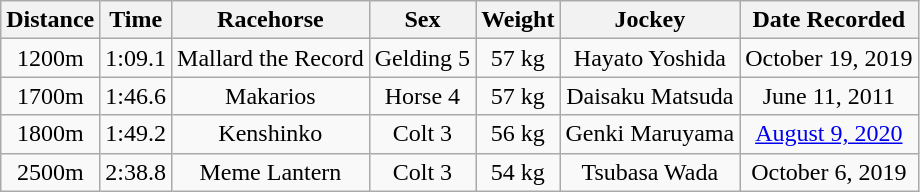<table class="wikitable" style="text-align: center;">
<tr>
<th>Distance</th>
<th>Time</th>
<th>Racehorse</th>
<th>Sex</th>
<th>Weight</th>
<th>Jockey</th>
<th>Date Recorded</th>
</tr>
<tr>
<td>1200m</td>
<td>1:09.1</td>
<td>Mallard the Record</td>
<td>Gelding 5</td>
<td>57 kg</td>
<td>Hayato Yoshida</td>
<td>October 19, 2019</td>
</tr>
<tr>
<td>1700m</td>
<td>1:46.6</td>
<td>Makarios</td>
<td>Horse 4</td>
<td>57 kg</td>
<td>Daisaku Matsuda</td>
<td>June 11, 2011</td>
</tr>
<tr>
<td>1800m</td>
<td>1:49.2</td>
<td>Kenshinko</td>
<td>Colt 3</td>
<td>56 kg</td>
<td>Genki Maruyama</td>
<td><a href='#'>August 9, 2020</a></td>
</tr>
<tr>
<td>2500m</td>
<td>2:38.8</td>
<td>Meme Lantern</td>
<td>Colt 3</td>
<td>54 kg</td>
<td>Tsubasa Wada</td>
<td>October 6, 2019</td>
</tr>
</table>
